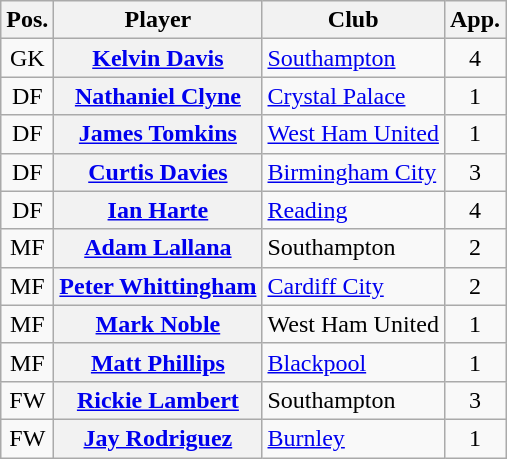<table class="wikitable plainrowheaders" style="text-align: left">
<tr>
<th scope=col>Pos.</th>
<th scope=col>Player</th>
<th scope=col>Club</th>
<th scope=col>App.</th>
</tr>
<tr>
<td style=text-align:center>GK</td>
<th scope=row><a href='#'>Kelvin Davis</a> </th>
<td><a href='#'>Southampton</a></td>
<td style=text-align:center>4</td>
</tr>
<tr>
<td style=text-align:center>DF</td>
<th scope=row><a href='#'>Nathaniel Clyne</a></th>
<td><a href='#'>Crystal Palace</a></td>
<td style=text-align:center>1</td>
</tr>
<tr>
<td style=text-align:center>DF</td>
<th scope=row><a href='#'>James Tomkins</a></th>
<td><a href='#'>West Ham United</a></td>
<td style=text-align:center>1</td>
</tr>
<tr>
<td style=text-align:center>DF</td>
<th scope=row><a href='#'>Curtis Davies</a> </th>
<td><a href='#'>Birmingham City</a></td>
<td style=text-align:center>3</td>
</tr>
<tr>
<td style=text-align:center>DF</td>
<th scope=row><a href='#'>Ian Harte</a> </th>
<td><a href='#'>Reading</a></td>
<td style=text-align:center>4</td>
</tr>
<tr>
<td style=text-align:center>MF</td>
<th scope=row><a href='#'>Adam Lallana</a></th>
<td>Southampton</td>
<td style=text-align:center>2</td>
</tr>
<tr>
<td style=text-align:center>MF</td>
<th scope=row><a href='#'>Peter Whittingham</a> </th>
<td><a href='#'>Cardiff City</a></td>
<td style=text-align:center>2</td>
</tr>
<tr>
<td style=text-align:center>MF</td>
<th scope=row><a href='#'>Mark Noble</a></th>
<td>West Ham United</td>
<td style=text-align:center>1</td>
</tr>
<tr>
<td style=text-align:center>MF</td>
<th scope=row><a href='#'>Matt Phillips</a></th>
<td><a href='#'>Blackpool</a></td>
<td style=text-align:center>1</td>
</tr>
<tr>
<td style=text-align:center>FW</td>
<th scope=row><a href='#'>Rickie Lambert</a></th>
<td>Southampton</td>
<td style=text-align:center>3</td>
</tr>
<tr>
<td style=text-align:center>FW</td>
<th scope=row><a href='#'>Jay Rodriguez</a></th>
<td><a href='#'>Burnley</a></td>
<td style=text-align:center>1</td>
</tr>
</table>
